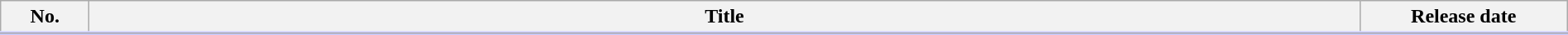<table class="wikitable" style="width:100%; margin:auto; background:#FFF;">
<tr style="border-bottom: 3px solid #CCF;">
<th style="width:4em;">No.</th>
<th>Title</th>
<th style="width:10em;">Release date</th>
</tr>
<tr>
</tr>
</table>
